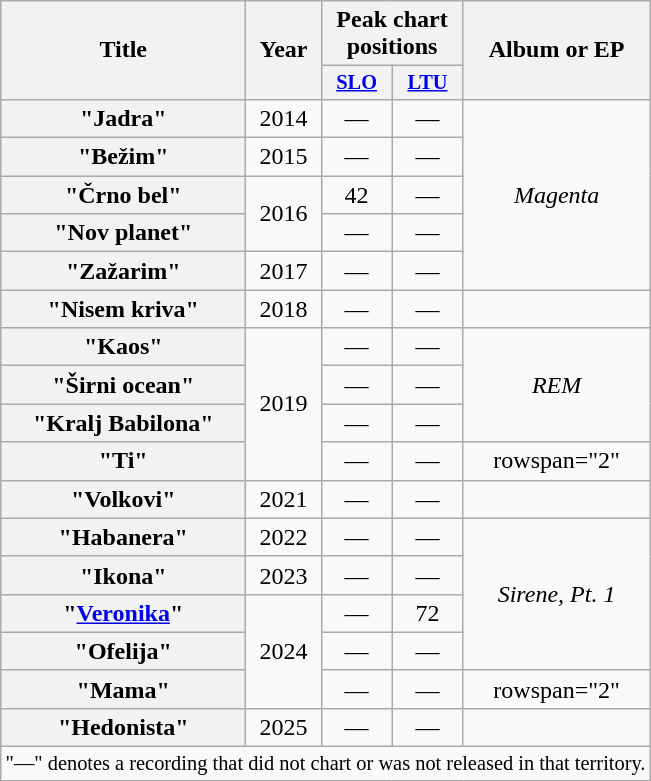<table class="wikitable plainrowheaders" style="text-align:center;">
<tr>
<th scope="col" rowspan="2">Title</th>
<th scope="col" rowspan="2">Year</th>
<th scope="col" colspan="2">Peak chart positions</th>
<th scope="col" rowspan="2">Album or EP</th>
</tr>
<tr>
<th scope="col" style="width:3em;font-size:85%;"><a href='#'>SLO</a><br></th>
<th scope="col" style="width:3em;font-size:85%;"><a href='#'>LTU</a><br></th>
</tr>
<tr>
<th scope="row">"Jadra"</th>
<td>2014</td>
<td>—</td>
<td>—</td>
<td rowspan="5"><em>Magenta</em></td>
</tr>
<tr>
<th scope="row">"Bežim"</th>
<td>2015</td>
<td>—</td>
<td>—</td>
</tr>
<tr>
<th scope="row">"Črno bel"</th>
<td rowspan="2">2016</td>
<td>42</td>
<td>—</td>
</tr>
<tr>
<th scope="row">"Nov planet"</th>
<td>—</td>
<td>—</td>
</tr>
<tr>
<th scope="row">"Zažarim"</th>
<td>2017</td>
<td>—</td>
<td>—</td>
</tr>
<tr>
<th scope="row">"Nisem kriva"</th>
<td>2018</td>
<td>—</td>
<td>—</td>
<td></td>
</tr>
<tr>
<th scope="row">"Kaos"</th>
<td rowspan="4">2019</td>
<td>—</td>
<td>—</td>
<td rowspan="3"><em>REM</em></td>
</tr>
<tr>
<th scope="row">"Širni ocean"</th>
<td>—</td>
<td>—</td>
</tr>
<tr>
<th scope="row">"Kralj Babilona"</th>
<td>—</td>
<td>—</td>
</tr>
<tr>
<th scope="row">"Ti"</th>
<td>—</td>
<td>—</td>
<td>rowspan="2" </td>
</tr>
<tr>
<th scope="row">"Volkovi"</th>
<td>2021</td>
<td>—</td>
<td>—</td>
</tr>
<tr>
<th scope="row">"Habanera"</th>
<td>2022</td>
<td>—</td>
<td>—</td>
<td rowspan="4"><em>Sirene, Pt. 1</em></td>
</tr>
<tr>
<th scope="row">"Ikona"</th>
<td>2023</td>
<td>—</td>
<td>—</td>
</tr>
<tr>
<th scope="row">"<a href='#'>Veronika</a>"</th>
<td rowspan="3">2024</td>
<td>—</td>
<td>72</td>
</tr>
<tr>
<th scope="row">"Ofelija"</th>
<td>—</td>
<td>—</td>
</tr>
<tr>
<th scope="row">"Mama"</th>
<td>—</td>
<td>—</td>
<td>rowspan="2" </td>
</tr>
<tr>
<th scope="row">"Hedonista"</th>
<td>2025</td>
<td>—</td>
<td>—</td>
</tr>
<tr>
<td colspan="5" style="font-size:85%">"—" denotes a recording that did not chart or was not released in that territory.</td>
</tr>
</table>
